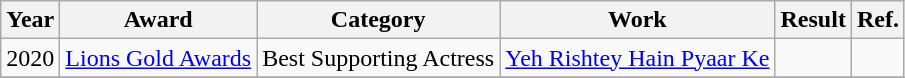<table class="wikitable">
<tr>
<th>Year</th>
<th>Award</th>
<th>Category</th>
<th>Work</th>
<th>Result</th>
<th>Ref.</th>
</tr>
<tr>
<td>2020</td>
<td><a href='#'>Lions Gold Awards</a></td>
<td>Best Supporting Actress</td>
<td><a href='#'>Yeh Rishtey Hain Pyaar Ke</a></td>
<td></td>
<td></td>
</tr>
<tr>
</tr>
</table>
